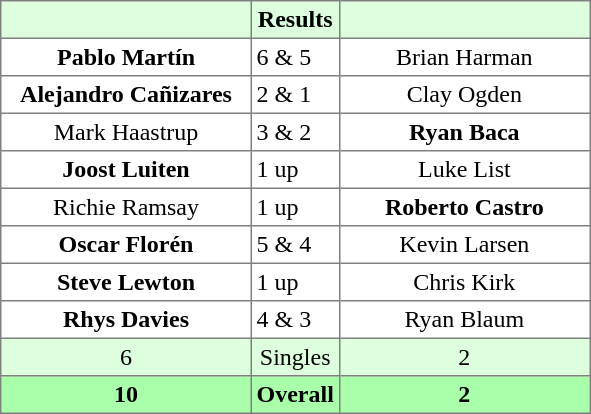<table border="1" cellpadding="3" style="border-collapse:collapse; text-align:center;">
<tr style="background:#ddffdd;">
<th width=160></th>
<th>Results</th>
<th width=160></th>
</tr>
<tr>
<td><strong>Pablo Martín</strong></td>
<td align=left> 6 & 5</td>
<td>Brian Harman</td>
</tr>
<tr>
<td><strong>Alejandro Cañizares</strong></td>
<td align=left> 2 & 1</td>
<td>Clay Ogden</td>
</tr>
<tr>
<td>Mark Haastrup</td>
<td align=left> 3 & 2</td>
<td><strong>Ryan Baca</strong></td>
</tr>
<tr>
<td><strong>Joost Luiten</strong></td>
<td align=left> 1 up</td>
<td>Luke List</td>
</tr>
<tr>
<td>Richie Ramsay</td>
<td align=left> 1 up</td>
<td><strong>Roberto Castro</strong></td>
</tr>
<tr>
<td><strong>Oscar Florén</strong></td>
<td align=left> 5 & 4</td>
<td>Kevin Larsen</td>
</tr>
<tr>
<td><strong>Steve Lewton</strong></td>
<td align=left> 1 up</td>
<td>Chris Kirk</td>
</tr>
<tr>
<td><strong>Rhys Davies</strong></td>
<td align=left> 4 & 3</td>
<td>Ryan Blaum</td>
</tr>
<tr style="background:#ddffdd;">
<td>6</td>
<td>Singles</td>
<td>2</td>
</tr>
<tr style="background:#aaffaa;">
<th>10</th>
<th>Overall</th>
<th>2</th>
</tr>
</table>
